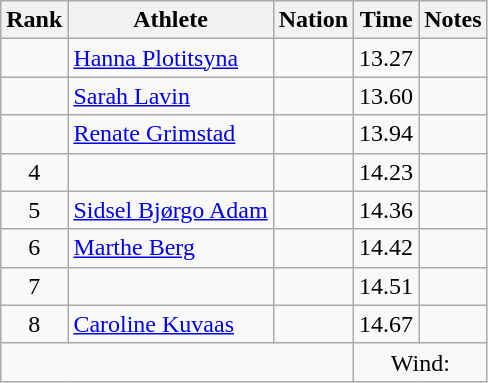<table class="wikitable sortable" style="text-align:center;">
<tr>
<th scope="col" style="width: 10px;">Rank</th>
<th scope="col">Athlete</th>
<th scope="col">Nation</th>
<th scope="col">Time</th>
<th scope="col">Notes</th>
</tr>
<tr>
<td></td>
<td align=left><a href='#'>Hanna Plotitsyna</a></td>
<td align=left></td>
<td>13.27</td>
<td></td>
</tr>
<tr>
<td></td>
<td align=left><a href='#'>Sarah Lavin</a></td>
<td align=left></td>
<td>13.60</td>
<td></td>
</tr>
<tr>
<td></td>
<td align=left><a href='#'>Renate Grimstad</a></td>
<td align=left></td>
<td>13.94</td>
<td></td>
</tr>
<tr>
<td>4</td>
<td align=left></td>
<td align=left></td>
<td>14.23</td>
<td></td>
</tr>
<tr>
<td>5</td>
<td align=left><a href='#'>Sidsel Bjørgo Adam</a></td>
<td align=left></td>
<td>14.36</td>
<td></td>
</tr>
<tr>
<td>6</td>
<td align=left><a href='#'>Marthe Berg</a></td>
<td align=left></td>
<td>14.42</td>
<td></td>
</tr>
<tr>
<td>7</td>
<td align=left></td>
<td align=left></td>
<td>14.51</td>
<td></td>
</tr>
<tr>
<td>8</td>
<td align=left><a href='#'>Caroline Kuvaas</a></td>
<td align=left></td>
<td>14.67</td>
<td></td>
</tr>
<tr class="sortbottom">
<td colspan="3"></td>
<td colspan="2">Wind: </td>
</tr>
</table>
